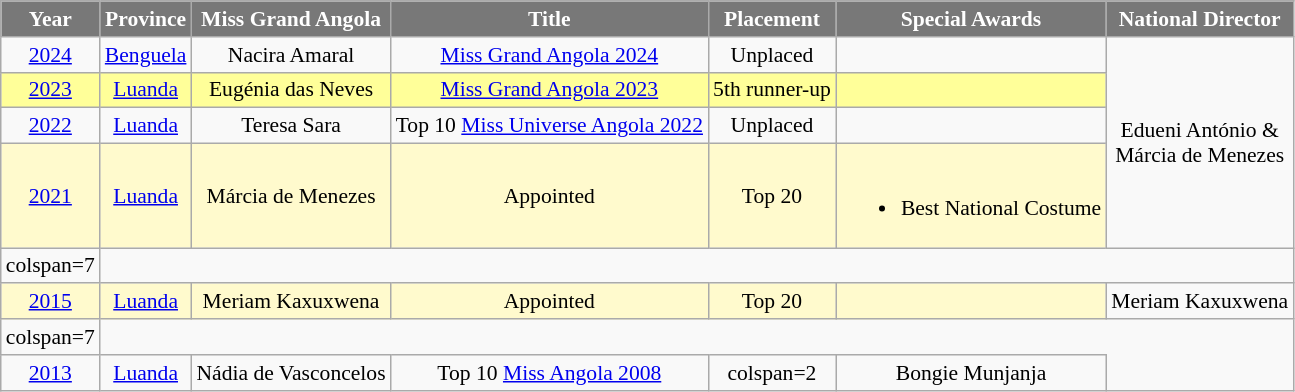<table class="wikitable" style="font-size: 90%; text-align:center">
<tr>
<th style="background-color:#787878;color:#FFFFFF;">Year</th>
<th style="background-color:#787878;color:#FFFFFF;">Province</th>
<th style="background-color:#787878;color:#FFFFFF;">Miss Grand Angola</th>
<th style="background-color:#787878;color:#FFFFFF;">Title</th>
<th style="background-color:#787878;color:#FFFFFF;">Placement</th>
<th style="background-color:#787878;color:#FFFFFF;">Special Awards</th>
<th style="background-color:#787878;color:#FFFFFF;">National Director</th>
</tr>
<tr>
<td><a href='#'>2024</a></td>
<td><a href='#'>Benguela</a></td>
<td>Nacira Amaral</td>
<td><a href='#'>Miss Grand Angola 2024</a></td>
<td>Unplaced</td>
<td></td>
<td rowspan="4">Edueni António &<br>Márcia de Menezes</td>
</tr>
<tr bgcolor=#FFFF99>
<td><a href='#'>2023</a></td>
<td><a href='#'>Luanda</a></td>
<td>Eugénia das Neves</td>
<td><a href='#'>Miss Grand Angola 2023</a></td>
<td>5th runner-up</td>
<td></td>
</tr>
<tr>
<td><a href='#'>2022</a></td>
<td><a href='#'>Luanda</a></td>
<td>Teresa Sara</td>
<td>Top 10 <a href='#'>Miss Universe Angola 2022</a></td>
<td>Unplaced</td>
<td></td>
</tr>
<tr bgcolor=#FFFACD>
<td><a href='#'>2021</a></td>
<td><a href='#'>Luanda</a></td>
<td>Márcia de Menezes</td>
<td>Appointed</td>
<td>Top 20</td>
<td align="left"><br><ul><li>Best National Costume</li></ul></td>
</tr>
<tr>
<td>colspan=7</td>
</tr>
<tr>
<td bgcolor=#FFFACD><a href='#'>2015</a></td>
<td bgcolor=#FFFACD><a href='#'>Luanda</a></td>
<td bgcolor=#FFFACD>Meriam Kaxuxwena</td>
<td bgcolor=#FFFACD>Appointed</td>
<td bgcolor=#FFFACD>Top 20</td>
<td bgcolor=#FFFACD></td>
<td>Meriam Kaxuxwena</td>
</tr>
<tr>
<td>colspan=7 </td>
</tr>
<tr>
<td><a href='#'>2013</a></td>
<td><a href='#'>Luanda</a></td>
<td>Nádia de Vasconcelos</td>
<td>Top 10 <a href='#'>Miss Angola 2008</a></td>
<td>colspan=2 </td>
<td>Bongie Munjanja</td>
</tr>
</table>
